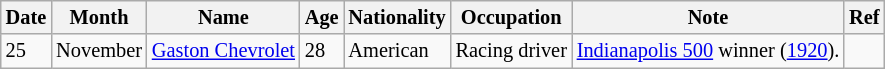<table class="wikitable" style="font-size:85%;">
<tr>
<th>Date</th>
<th>Month</th>
<th>Name</th>
<th>Age</th>
<th>Nationality</th>
<th>Occupation</th>
<th>Note</th>
<th>Ref</th>
</tr>
<tr>
<td>25</td>
<td>November</td>
<td><a href='#'>Gaston Chevrolet</a></td>
<td>28</td>
<td>American</td>
<td>Racing driver</td>
<td><a href='#'>Indianapolis 500</a> winner (<a href='#'>1920</a>).</td>
<td></td>
</tr>
</table>
